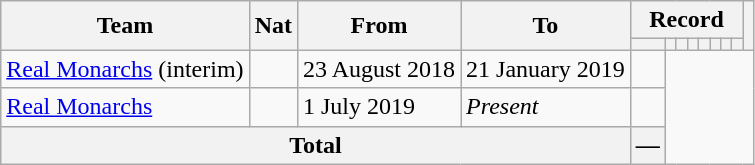<table class="wikitable" style="text-align: center">
<tr>
<th rowspan="2">Team</th>
<th rowspan="2">Nat</th>
<th rowspan="2">From</th>
<th rowspan="2">To</th>
<th colspan="8">Record</th>
<th rowspan=2></th>
</tr>
<tr>
<th></th>
<th></th>
<th></th>
<th></th>
<th></th>
<th></th>
<th></th>
<th></th>
</tr>
<tr>
<td align=left><a href='#'>Real Monarchs</a> (interim)</td>
<td></td>
<td align=left>23 August 2018</td>
<td align=left>21 January 2019<br></td>
<td></td>
</tr>
<tr>
<td align=left><a href='#'>Real Monarchs</a></td>
<td></td>
<td align=left>1 July 2019</td>
<td align=left><em>Present</em><br></td>
<td></td>
</tr>
<tr>
<th colspan="4">Total<br></th>
<th>—</th>
</tr>
</table>
